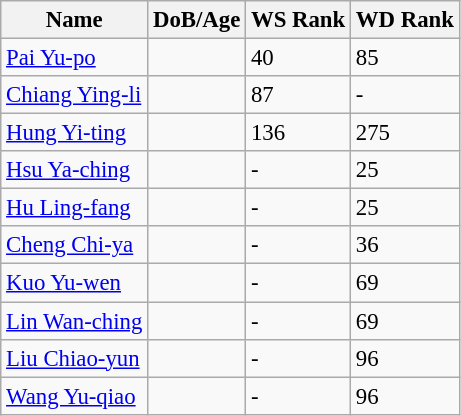<table class="wikitable" style="text-align: left; font-size:95%;">
<tr>
<th>Name</th>
<th>DoB/Age</th>
<th>WS Rank</th>
<th>WD Rank</th>
</tr>
<tr>
<td><a href='#'>Pai Yu-po</a></td>
<td></td>
<td>40</td>
<td>85</td>
</tr>
<tr>
<td><a href='#'>Chiang Ying-li</a></td>
<td></td>
<td>87</td>
<td>-</td>
</tr>
<tr>
<td><a href='#'>Hung Yi-ting</a></td>
<td></td>
<td>136</td>
<td>275</td>
</tr>
<tr>
<td><a href='#'>Hsu Ya-ching</a></td>
<td></td>
<td>-</td>
<td>25</td>
</tr>
<tr>
<td><a href='#'>Hu Ling-fang</a></td>
<td></td>
<td>-</td>
<td>25</td>
</tr>
<tr>
<td><a href='#'>Cheng Chi-ya</a></td>
<td></td>
<td>-</td>
<td>36</td>
</tr>
<tr>
<td><a href='#'>Kuo Yu-wen</a></td>
<td></td>
<td>-</td>
<td>69</td>
</tr>
<tr>
<td><a href='#'>Lin Wan-ching</a></td>
<td></td>
<td>-</td>
<td>69</td>
</tr>
<tr>
<td><a href='#'>Liu Chiao-yun</a></td>
<td></td>
<td>-</td>
<td>96</td>
</tr>
<tr>
<td><a href='#'>Wang Yu-qiao</a></td>
<td></td>
<td>-</td>
<td>96</td>
</tr>
</table>
